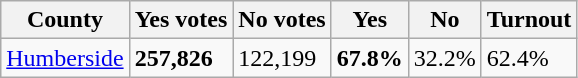<table class="wikitable sortable">
<tr>
<th>County</th>
<th>Yes votes</th>
<th>No votes</th>
<th>Yes</th>
<th>No</th>
<th>Turnout</th>
</tr>
<tr>
<td><a href='#'>Humberside</a></td>
<td><strong>257,826</strong></td>
<td>122,199</td>
<td><strong>67.8%</strong></td>
<td>32.2%</td>
<td>62.4%</td>
</tr>
</table>
